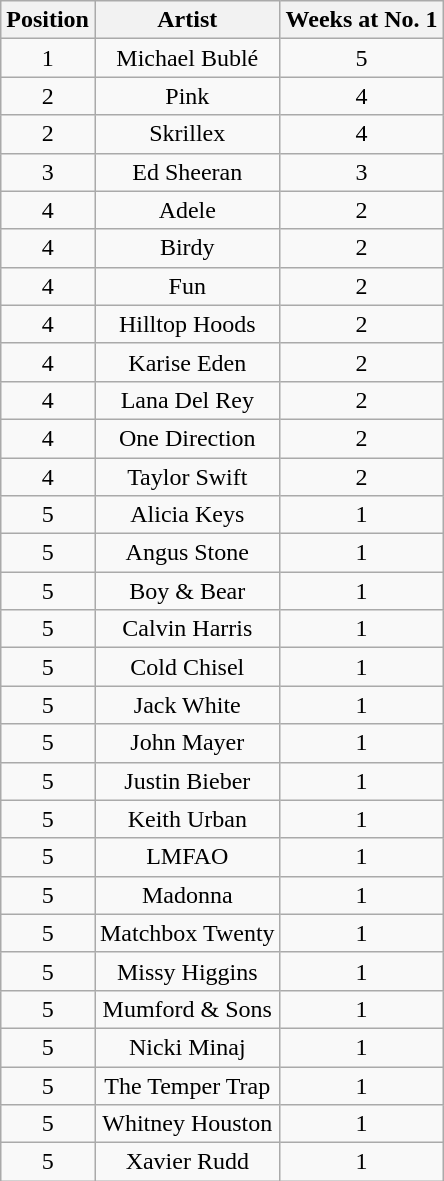<table class="wikitable">
<tr>
<th style="text-align: center;">Position</th>
<th style="text-align: center;">Artist</th>
<th style="text-align: center;">Weeks at No. 1</th>
</tr>
<tr>
<td style="text-align: center;">1</td>
<td style="text-align: center;">Michael Bublé</td>
<td style="text-align: center;">5</td>
</tr>
<tr>
<td style="text-align: center;">2</td>
<td style="text-align: center;">Pink</td>
<td style="text-align: center;">4</td>
</tr>
<tr>
<td style="text-align: center;">2</td>
<td style="text-align: center;">Skrillex</td>
<td style="text-align: center;">4</td>
</tr>
<tr>
<td style="text-align: center;">3</td>
<td style="text-align: center;">Ed Sheeran</td>
<td style="text-align: center;">3</td>
</tr>
<tr>
<td style="text-align: center;">4</td>
<td style="text-align: center;">Adele</td>
<td style="text-align: center;">2</td>
</tr>
<tr>
<td style="text-align: center;">4</td>
<td style="text-align: center;">Birdy</td>
<td style="text-align: center;">2</td>
</tr>
<tr>
<td style="text-align: center;">4</td>
<td style="text-align: center;">Fun</td>
<td style="text-align: center;">2</td>
</tr>
<tr>
<td style="text-align: center;">4</td>
<td style="text-align: center;">Hilltop Hoods</td>
<td style="text-align: center;">2</td>
</tr>
<tr>
<td style="text-align: center;">4</td>
<td style="text-align: center;">Karise Eden</td>
<td style="text-align: center;">2</td>
</tr>
<tr>
<td style="text-align: center;">4</td>
<td style="text-align: center;">Lana Del Rey</td>
<td style="text-align: center;">2</td>
</tr>
<tr>
<td style="text-align: center;">4</td>
<td style="text-align: center;">One Direction</td>
<td style="text-align: center;">2</td>
</tr>
<tr>
<td style="text-align: center;">4</td>
<td style="text-align: center;">Taylor Swift</td>
<td style="text-align: center;">2</td>
</tr>
<tr>
<td style="text-align: center;">5</td>
<td style="text-align: center;">Alicia Keys</td>
<td style="text-align: center;">1</td>
</tr>
<tr>
<td style="text-align: center;">5</td>
<td style="text-align: center;">Angus Stone</td>
<td style="text-align: center;">1</td>
</tr>
<tr>
<td style="text-align: center;">5</td>
<td style="text-align: center;">Boy & Bear</td>
<td style="text-align: center;">1</td>
</tr>
<tr>
<td style="text-align: center;">5</td>
<td style="text-align: center;">Calvin Harris</td>
<td style="text-align: center;">1</td>
</tr>
<tr>
<td style="text-align: center;">5</td>
<td style="text-align: center;">Cold Chisel</td>
<td style="text-align: center;">1</td>
</tr>
<tr>
<td style="text-align: center;">5</td>
<td style="text-align: center;">Jack White</td>
<td style="text-align: center;">1</td>
</tr>
<tr>
<td style="text-align: center;">5</td>
<td style="text-align: center;">John Mayer</td>
<td style="text-align: center;">1</td>
</tr>
<tr>
<td style="text-align: center;">5</td>
<td style="text-align: center;">Justin Bieber</td>
<td style="text-align: center;">1</td>
</tr>
<tr>
<td style="text-align: center;">5</td>
<td style="text-align: center;">Keith Urban</td>
<td style="text-align: center;">1</td>
</tr>
<tr>
<td style="text-align: center;">5</td>
<td style="text-align: center;">LMFAO</td>
<td style="text-align: center;">1</td>
</tr>
<tr>
<td style="text-align: center;">5</td>
<td style="text-align: center;">Madonna</td>
<td style="text-align: center;">1</td>
</tr>
<tr>
<td style="text-align: center;">5</td>
<td style="text-align: center;">Matchbox Twenty</td>
<td style="text-align: center;">1</td>
</tr>
<tr>
<td style="text-align: center;">5</td>
<td style="text-align: center;">Missy Higgins</td>
<td style="text-align: center;">1</td>
</tr>
<tr>
<td style="text-align: center;">5</td>
<td style="text-align: center;">Mumford & Sons</td>
<td style="text-align: center;">1</td>
</tr>
<tr>
<td style="text-align: center;">5</td>
<td style="text-align: center;">Nicki Minaj</td>
<td style="text-align: center;">1</td>
</tr>
<tr>
<td style="text-align: center;">5</td>
<td style="text-align: center;">The Temper Trap</td>
<td style="text-align: center;">1</td>
</tr>
<tr>
<td style="text-align: center;">5</td>
<td style="text-align: center;">Whitney Houston</td>
<td style="text-align: center;">1</td>
</tr>
<tr>
<td style="text-align: center;">5</td>
<td style="text-align: center;">Xavier Rudd</td>
<td style="text-align: center;">1</td>
</tr>
</table>
